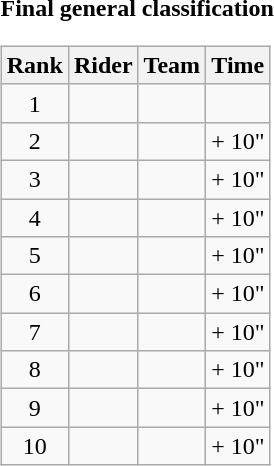<table>
<tr>
<td><strong>Final general classification</strong><br><table class="wikitable">
<tr>
<th scope="col">Rank</th>
<th scope="col">Rider</th>
<th scope="col">Team</th>
<th scope="col">Time</th>
</tr>
<tr>
<td style="text-align:center;">1</td>
<td></td>
<td></td>
<td style="text-align:right;"></td>
</tr>
<tr>
<td style="text-align:center;">2</td>
<td></td>
<td></td>
<td style="text-align:right;">+ 10"</td>
</tr>
<tr>
<td style="text-align:center;">3</td>
<td></td>
<td></td>
<td style="text-align:right;">+ 10"</td>
</tr>
<tr>
<td style="text-align:center;">4</td>
<td></td>
<td></td>
<td style="text-align:right;">+ 10"</td>
</tr>
<tr>
<td style="text-align:center;">5</td>
<td></td>
<td></td>
<td style="text-align:right;">+ 10"</td>
</tr>
<tr>
<td style="text-align:center;">6</td>
<td></td>
<td></td>
<td style="text-align:right;">+ 10"</td>
</tr>
<tr>
<td style="text-align:center;">7</td>
<td></td>
<td></td>
<td style="text-align:right;">+ 10"</td>
</tr>
<tr>
<td style="text-align:center;">8</td>
<td></td>
<td></td>
<td style="text-align:right;">+ 10"</td>
</tr>
<tr>
<td style="text-align:center;">9</td>
<td></td>
<td></td>
<td style="text-align:right;">+ 10"</td>
</tr>
<tr>
<td style="text-align:center;">10</td>
<td></td>
<td></td>
<td style="text-align:right;">+ 10"</td>
</tr>
</table>
</td>
</tr>
</table>
